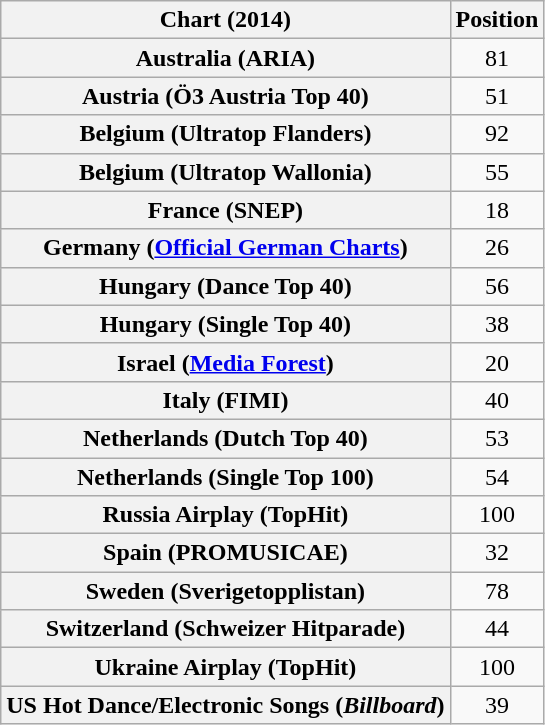<table class="wikitable sortable plainrowheaders" style="text-align:center">
<tr>
<th scope="col">Chart (2014)</th>
<th scope="col">Position</th>
</tr>
<tr>
<th scope="row">Australia (ARIA)</th>
<td>81</td>
</tr>
<tr>
<th scope="row">Austria (Ö3 Austria Top 40)</th>
<td>51</td>
</tr>
<tr>
<th scope="row">Belgium (Ultratop Flanders)</th>
<td>92</td>
</tr>
<tr>
<th scope="row">Belgium (Ultratop Wallonia)</th>
<td>55</td>
</tr>
<tr>
<th scope="row">France (SNEP)</th>
<td>18</td>
</tr>
<tr>
<th scope="row">Germany (<a href='#'>Official German Charts</a>)</th>
<td>26</td>
</tr>
<tr>
<th scope="row">Hungary (Dance Top 40)</th>
<td>56</td>
</tr>
<tr>
<th scope="row">Hungary (Single Top 40)</th>
<td>38</td>
</tr>
<tr>
<th scope="row">Israel (<a href='#'>Media Forest</a>)</th>
<td>20</td>
</tr>
<tr>
<th scope="row">Italy (FIMI)</th>
<td>40</td>
</tr>
<tr>
<th scope="row">Netherlands (Dutch Top 40)</th>
<td>53</td>
</tr>
<tr>
<th scope="row">Netherlands (Single Top 100)</th>
<td>54</td>
</tr>
<tr>
<th scope="row">Russia Airplay (TopHit)</th>
<td>100</td>
</tr>
<tr>
<th scope="row">Spain (PROMUSICAE)</th>
<td>32</td>
</tr>
<tr>
<th scope="row">Sweden (Sverigetopplistan)</th>
<td>78</td>
</tr>
<tr>
<th scope="row">Switzerland (Schweizer Hitparade)</th>
<td>44</td>
</tr>
<tr>
<th scope="row">Ukraine Airplay (TopHit)</th>
<td>100</td>
</tr>
<tr>
<th scope="row">US Hot Dance/Electronic Songs (<em>Billboard</em>)</th>
<td>39</td>
</tr>
</table>
